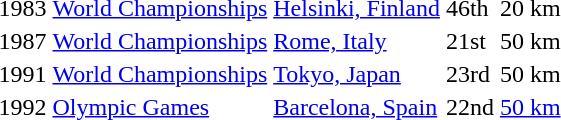<table>
<tr>
<td>1983</td>
<td><a href='#'>World Championships</a></td>
<td><a href='#'>Helsinki, Finland</a></td>
<td>46th</td>
<td>20 km</td>
</tr>
<tr>
<td>1987</td>
<td><a href='#'>World Championships</a></td>
<td><a href='#'>Rome, Italy</a></td>
<td>21st</td>
<td>50 km</td>
</tr>
<tr>
<td>1991</td>
<td><a href='#'>World Championships</a></td>
<td><a href='#'>Tokyo, Japan</a></td>
<td>23rd</td>
<td>50 km</td>
</tr>
<tr>
<td>1992</td>
<td><a href='#'>Olympic Games</a></td>
<td><a href='#'>Barcelona, Spain</a></td>
<td>22nd</td>
<td><a href='#'>50 km</a></td>
</tr>
</table>
